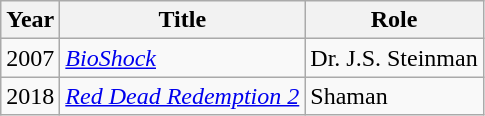<table class="wikitable sortable">
<tr>
<th>Year</th>
<th>Title</th>
<th>Role</th>
</tr>
<tr>
<td>2007</td>
<td><em><a href='#'>BioShock</a></em></td>
<td>Dr. J.S. Steinman</td>
</tr>
<tr>
<td>2018</td>
<td><em><a href='#'>Red Dead Redemption 2</a></em></td>
<td>Shaman</td>
</tr>
</table>
